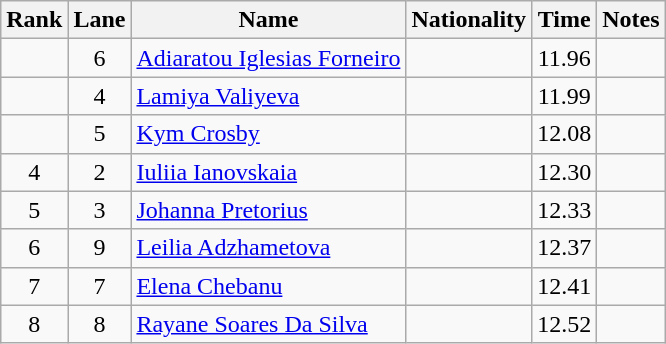<table class="wikitable sortable" style="text-align:center">
<tr>
<th>Rank</th>
<th>Lane</th>
<th>Name</th>
<th>Nationality</th>
<th>Time</th>
<th>Notes</th>
</tr>
<tr>
<td></td>
<td>6</td>
<td align="left"><a href='#'>Adiaratou Iglesias Forneiro</a></td>
<td align="left"></td>
<td>11.96</td>
<td></td>
</tr>
<tr>
<td></td>
<td>4</td>
<td align="left"><a href='#'>Lamiya Valiyeva</a></td>
<td align="left"></td>
<td>11.99</td>
<td></td>
</tr>
<tr>
<td></td>
<td>5</td>
<td align="left"><a href='#'>Kym Crosby</a></td>
<td align="left"></td>
<td>12.08</td>
<td></td>
</tr>
<tr>
<td>4</td>
<td>2</td>
<td align="left"><a href='#'>Iuliia Ianovskaia</a></td>
<td align="left"></td>
<td>12.30</td>
<td></td>
</tr>
<tr>
<td>5</td>
<td>3</td>
<td align="left"><a href='#'>Johanna Pretorius</a></td>
<td align="left"></td>
<td>12.33</td>
<td></td>
</tr>
<tr>
<td>6</td>
<td>9</td>
<td align="left"><a href='#'>Leilia Adzhametova</a></td>
<td align="left"></td>
<td>12.37</td>
<td></td>
</tr>
<tr>
<td>7</td>
<td>7</td>
<td align="left"><a href='#'>Elena Chebanu</a></td>
<td align="left"></td>
<td>12.41</td>
<td></td>
</tr>
<tr>
<td>8</td>
<td>8</td>
<td align="left"><a href='#'>Rayane Soares Da Silva</a></td>
<td align="left"></td>
<td>12.52</td>
<td></td>
</tr>
</table>
